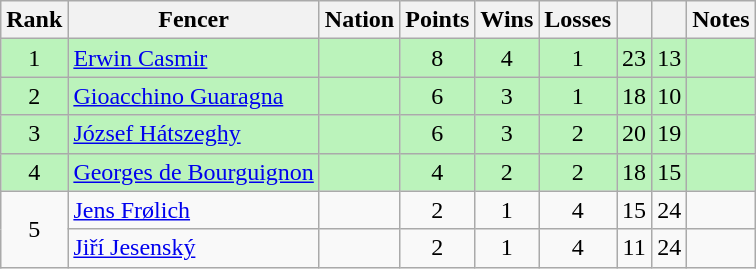<table class="wikitable sortable" style="text-align: center;">
<tr>
<th>Rank</th>
<th>Fencer</th>
<th>Nation</th>
<th>Points</th>
<th>Wins</th>
<th>Losses</th>
<th></th>
<th></th>
<th>Notes</th>
</tr>
<tr style="background:#bbf3bb;">
<td>1</td>
<td align=left><a href='#'>Erwin Casmir</a></td>
<td align=left></td>
<td>8</td>
<td>4</td>
<td>1</td>
<td>23</td>
<td>13</td>
<td></td>
</tr>
<tr style="background:#bbf3bb;">
<td>2</td>
<td align=left><a href='#'>Gioacchino Guaragna</a></td>
<td align=left></td>
<td>6</td>
<td>3</td>
<td>1</td>
<td>18</td>
<td>10</td>
<td></td>
</tr>
<tr style="background:#bbf3bb;">
<td>3</td>
<td align=left><a href='#'>József Hátszeghy</a></td>
<td align=left></td>
<td>6</td>
<td>3</td>
<td>2</td>
<td>20</td>
<td>19</td>
<td></td>
</tr>
<tr style="background:#bbf3bb;">
<td>4</td>
<td align=left><a href='#'>Georges de Bourguignon</a></td>
<td align=left></td>
<td>4</td>
<td>2</td>
<td>2</td>
<td>18</td>
<td>15</td>
<td></td>
</tr>
<tr>
<td rowspan=2>5</td>
<td align=left><a href='#'>Jens Frølich</a></td>
<td align=left></td>
<td>2</td>
<td>1</td>
<td>4</td>
<td>15</td>
<td>24</td>
<td></td>
</tr>
<tr>
<td align=left><a href='#'>Jiří Jesenský</a></td>
<td align=left></td>
<td>2</td>
<td>1</td>
<td>4</td>
<td>11</td>
<td>24</td>
<td></td>
</tr>
</table>
